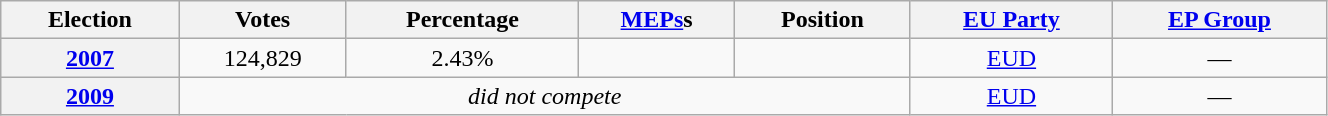<table class=wikitable style="text-align: right;" width=70%>
<tr>
<th>Election</th>
<th>Votes</th>
<th>Percentage</th>
<th><a href='#'>MEPs</a>s</th>
<th>Position</th>
<th><a href='#'>EU Party</a></th>
<th><a href='#'>EP Group</a></th>
</tr>
<tr style="text-align:center;">
<th><a href='#'>2007</a></th>
<td>124,829</td>
<td>2.43%</td>
<td></td>
<td></td>
<td><a href='#'>EUD</a></td>
<td>—</td>
</tr>
<tr style="text-align:center;">
<th><a href='#'>2009</a></th>
<td colspan=4><em>did not compete</em></td>
<td><a href='#'>EUD</a></td>
<td>—</td>
</tr>
</table>
